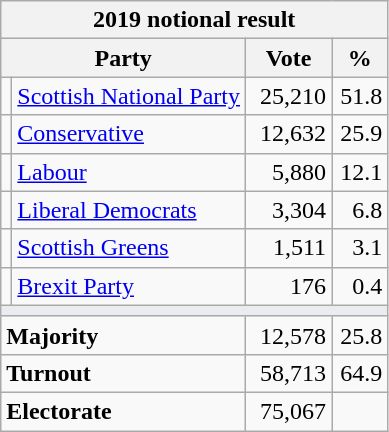<table class="wikitable">
<tr>
<th colspan="4">2019 notional result  </th>
</tr>
<tr>
<th bgcolor="#DDDDFF" width="130px" colspan="2">Party</th>
<th bgcolor="#DDDDFF" width="50px">Vote</th>
<th bgcolor="#DDDDFF" width="30px">%</th>
</tr>
<tr>
<td></td>
<td><a href='#'>Scottish National Party</a></td>
<td align=right>25,210</td>
<td align=right>51.8</td>
</tr>
<tr>
<td></td>
<td><a href='#'>Conservative</a></td>
<td align=right>12,632</td>
<td align=right>25.9</td>
</tr>
<tr>
<td></td>
<td><a href='#'>Labour</a></td>
<td align=right>5,880</td>
<td align=right>12.1</td>
</tr>
<tr>
<td></td>
<td><a href='#'>Liberal Democrats</a></td>
<td align=right>3,304</td>
<td align=right>6.8</td>
</tr>
<tr>
<td></td>
<td><a href='#'>Scottish Greens</a></td>
<td align="right">1,511</td>
<td align="right">3.1</td>
</tr>
<tr>
<td></td>
<td><a href='#'> Brexit Party</a></td>
<td align=right>176</td>
<td align=right>0.4</td>
</tr>
<tr>
<td colspan="4" bgcolor="#EAECF0"></td>
</tr>
<tr>
<td colspan="2"><strong>Majority</strong></td>
<td align="right">12,578</td>
<td align="right">25.8</td>
</tr>
<tr>
<td colspan="2"><strong>Turnout</strong></td>
<td align="right">58,713</td>
<td align="right">64.9</td>
</tr>
<tr>
<td colspan="2"><strong>Electorate</strong></td>
<td align=right>75,067</td>
</tr>
</table>
